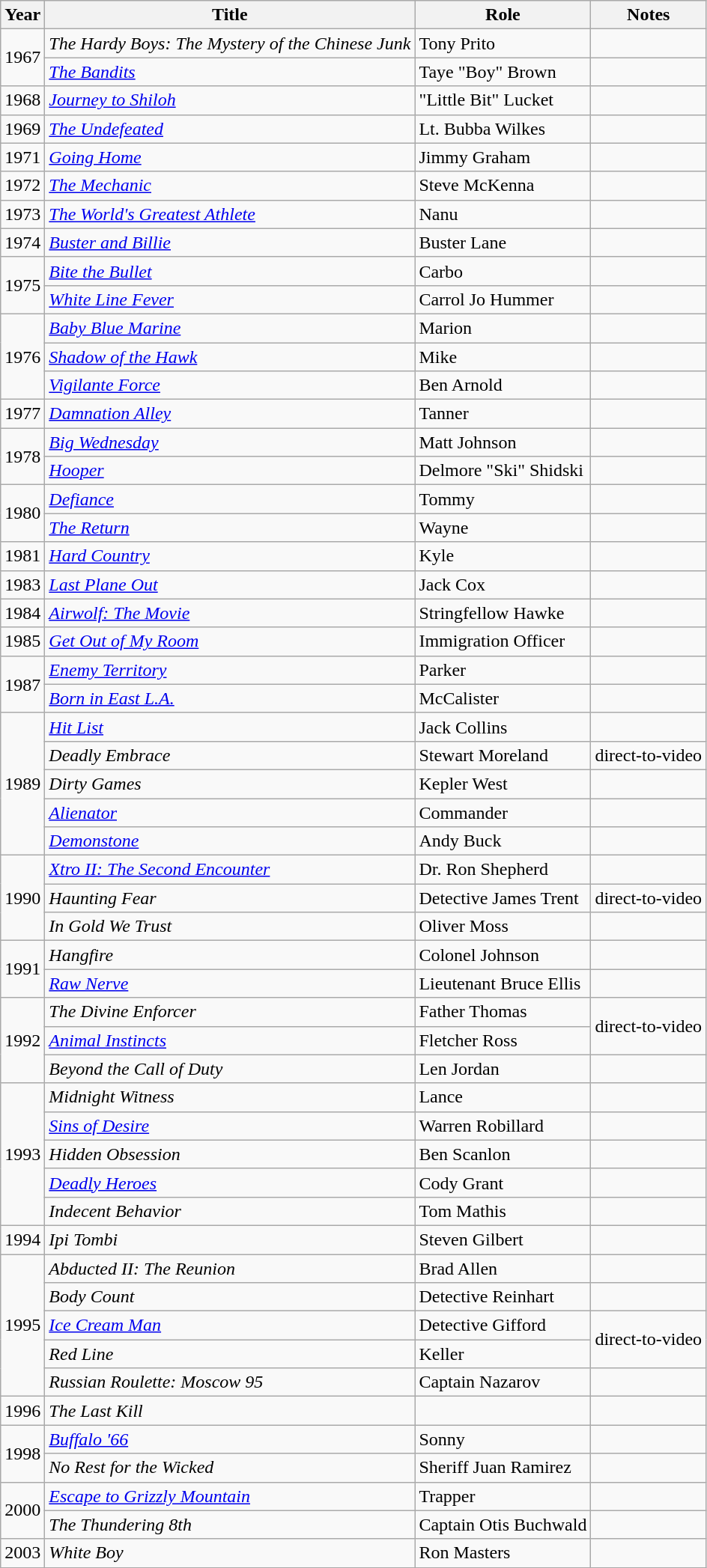<table class="wikitable sortable">
<tr>
<th>Year</th>
<th>Title</th>
<th>Role</th>
<th class="unsortable">Notes</th>
</tr>
<tr>
<td rowspan="2">1967</td>
<td><em>The Hardy Boys: The Mystery of the Chinese Junk</em></td>
<td>Tony Prito</td>
<td></td>
</tr>
<tr>
<td><em><a href='#'>The Bandits</a></em></td>
<td>Taye "Boy" Brown</td>
<td></td>
</tr>
<tr>
<td>1968</td>
<td><em><a href='#'>Journey to Shiloh</a></em></td>
<td>"Little Bit" Lucket</td>
<td></td>
</tr>
<tr>
<td>1969</td>
<td><em><a href='#'>The Undefeated</a></em></td>
<td>Lt. Bubba Wilkes</td>
<td></td>
</tr>
<tr>
<td>1971</td>
<td><em><a href='#'>Going Home</a></em></td>
<td>Jimmy Graham</td>
<td></td>
</tr>
<tr>
<td>1972</td>
<td><em><a href='#'>The Mechanic</a></em></td>
<td>Steve McKenna</td>
<td></td>
</tr>
<tr>
<td>1973</td>
<td><em><a href='#'>The World's Greatest Athlete</a></em></td>
<td>Nanu</td>
<td></td>
</tr>
<tr>
<td>1974</td>
<td><em><a href='#'>Buster and Billie</a></em></td>
<td>Buster Lane</td>
<td></td>
</tr>
<tr>
<td rowspan="2">1975</td>
<td><em><a href='#'>Bite the Bullet</a></em></td>
<td>Carbo</td>
<td></td>
</tr>
<tr>
<td><em><a href='#'>White Line Fever</a></em></td>
<td>Carrol Jo Hummer</td>
<td></td>
</tr>
<tr>
<td rowspan="3">1976</td>
<td><em><a href='#'>Baby Blue Marine</a></em></td>
<td>Marion</td>
<td></td>
</tr>
<tr>
<td><em><a href='#'>Shadow of the Hawk</a></em></td>
<td>Mike</td>
<td></td>
</tr>
<tr>
<td><em><a href='#'>Vigilante Force</a></em></td>
<td>Ben Arnold</td>
<td></td>
</tr>
<tr>
<td>1977</td>
<td><em><a href='#'>Damnation Alley</a></em></td>
<td>Tanner</td>
<td></td>
</tr>
<tr>
<td rowspan="2">1978</td>
<td><em><a href='#'>Big Wednesday</a></em></td>
<td>Matt Johnson</td>
<td></td>
</tr>
<tr>
<td><em><a href='#'>Hooper</a></em></td>
<td>Delmore "Ski" Shidski</td>
<td></td>
</tr>
<tr>
<td rowspan="2">1980</td>
<td><em><a href='#'>Defiance</a></em></td>
<td>Tommy</td>
<td></td>
</tr>
<tr>
<td><em><a href='#'>The Return</a></em></td>
<td>Wayne</td>
<td></td>
</tr>
<tr>
<td>1981</td>
<td><em><a href='#'>Hard Country</a></em></td>
<td>Kyle</td>
<td></td>
</tr>
<tr>
<td>1983</td>
<td><em><a href='#'>Last Plane Out</a></em></td>
<td>Jack Cox</td>
<td></td>
</tr>
<tr>
<td>1984</td>
<td><em><a href='#'>Airwolf: The Movie</a></em></td>
<td>Stringfellow Hawke</td>
<td></td>
</tr>
<tr>
<td>1985</td>
<td><em><a href='#'>Get Out of My Room</a></em></td>
<td>Immigration Officer</td>
<td></td>
</tr>
<tr>
<td rowspan="2">1987</td>
<td><em><a href='#'>Enemy Territory</a></em></td>
<td>Parker</td>
<td></td>
</tr>
<tr>
<td><em><a href='#'>Born in East L.A.</a></em></td>
<td>McCalister</td>
<td></td>
</tr>
<tr>
<td rowspan="5">1989</td>
<td><em><a href='#'>Hit List</a></em></td>
<td>Jack Collins</td>
<td></td>
</tr>
<tr>
<td><em>Deadly Embrace</em></td>
<td>Stewart Moreland</td>
<td>direct-to-video</td>
</tr>
<tr>
<td><em>Dirty Games</em></td>
<td>Kepler West</td>
<td></td>
</tr>
<tr>
<td><em><a href='#'>Alienator</a></em></td>
<td>Commander</td>
<td></td>
</tr>
<tr>
<td><em><a href='#'>Demonstone</a></em></td>
<td>Andy Buck</td>
<td></td>
</tr>
<tr>
<td rowspan="3">1990</td>
<td><em><a href='#'>Xtro II: The Second Encounter</a></em></td>
<td>Dr. Ron Shepherd</td>
<td></td>
</tr>
<tr>
<td><em>Haunting Fear</em></td>
<td>Detective James Trent</td>
<td>direct-to-video</td>
</tr>
<tr>
<td><em>In Gold We Trust</em></td>
<td>Oliver Moss</td>
<td></td>
</tr>
<tr>
<td rowspan="2">1991</td>
<td><em>Hangfire</em></td>
<td>Colonel Johnson</td>
<td></td>
</tr>
<tr>
<td><em><a href='#'>Raw Nerve</a></em></td>
<td>Lieutenant Bruce Ellis</td>
<td></td>
</tr>
<tr>
<td rowspan="3">1992</td>
<td><em>The Divine Enforcer</em></td>
<td>Father Thomas</td>
<td rowspan="2">direct-to-video</td>
</tr>
<tr>
<td><em><a href='#'>Animal Instincts</a></em></td>
<td>Fletcher Ross</td>
</tr>
<tr>
<td><em>Beyond the Call of Duty</em></td>
<td>Len Jordan</td>
<td></td>
</tr>
<tr>
<td rowspan="5">1993</td>
<td><em>Midnight Witness</em></td>
<td>Lance</td>
<td></td>
</tr>
<tr>
<td><em><a href='#'>Sins of Desire</a></em></td>
<td>Warren Robillard</td>
<td></td>
</tr>
<tr>
<td><em>Hidden Obsession</em></td>
<td>Ben Scanlon</td>
<td></td>
</tr>
<tr>
<td><em><a href='#'>Deadly Heroes</a></em></td>
<td>Cody Grant</td>
<td></td>
</tr>
<tr>
<td><em>Indecent Behavior</em></td>
<td>Tom Mathis</td>
<td></td>
</tr>
<tr>
<td>1994</td>
<td><em>Ipi Tombi</em></td>
<td>Steven Gilbert</td>
<td></td>
</tr>
<tr>
<td rowspan="5">1995</td>
<td><em>Abducted II: The Reunion</em></td>
<td>Brad Allen</td>
<td></td>
</tr>
<tr>
<td><em>Body Count</em></td>
<td>Detective Reinhart</td>
<td></td>
</tr>
<tr>
<td><em><a href='#'>Ice Cream Man</a></em></td>
<td>Detective Gifford</td>
<td rowspan="2">direct-to-video</td>
</tr>
<tr>
<td><em>Red Line</em></td>
<td>Keller</td>
</tr>
<tr>
<td><em>Russian Roulette: Moscow 95</em></td>
<td>Captain Nazarov</td>
<td></td>
</tr>
<tr>
<td>1996</td>
<td><em>The Last Kill</em></td>
<td></td>
<td></td>
</tr>
<tr>
<td rowspan="2">1998</td>
<td><em><a href='#'>Buffalo '66</a></em></td>
<td>Sonny</td>
<td></td>
</tr>
<tr>
<td><em>No Rest for the Wicked</em></td>
<td>Sheriff Juan Ramirez</td>
<td></td>
</tr>
<tr>
<td rowspan="2">2000</td>
<td><em><a href='#'>Escape to Grizzly Mountain</a></em></td>
<td>Trapper</td>
<td></td>
</tr>
<tr>
<td><em>The Thundering 8th</em></td>
<td>Captain Otis Buchwald</td>
<td></td>
</tr>
<tr>
<td>2003</td>
<td><em>White Boy</em></td>
<td>Ron Masters</td>
<td></td>
</tr>
</table>
